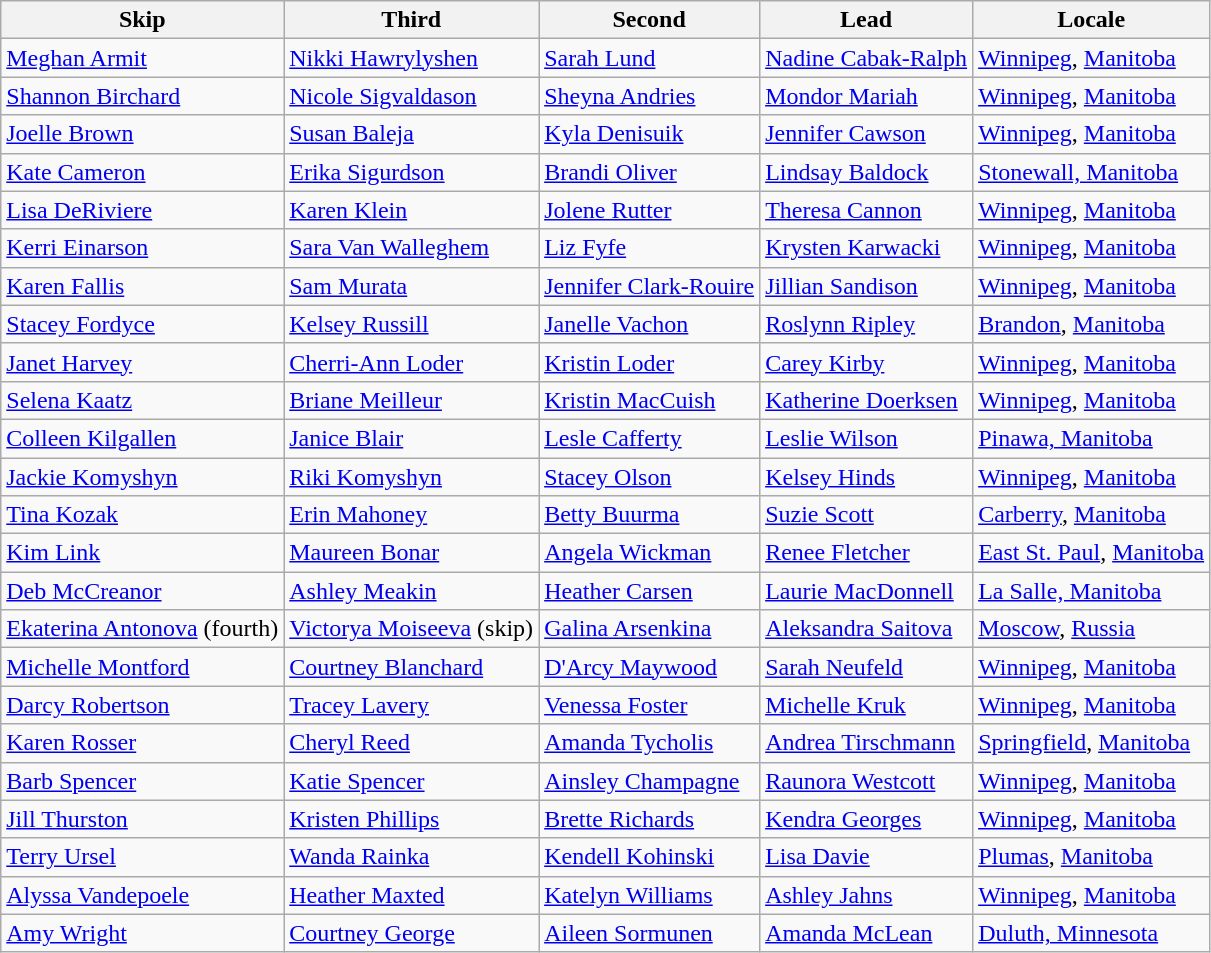<table class=wikitable>
<tr>
<th>Skip</th>
<th>Third</th>
<th>Second</th>
<th>Lead</th>
<th>Locale</th>
</tr>
<tr>
<td><a href='#'>Meghan Armit</a></td>
<td><a href='#'>Nikki Hawrylyshen</a></td>
<td><a href='#'>Sarah Lund</a></td>
<td><a href='#'>Nadine Cabak-Ralph</a></td>
<td> <a href='#'>Winnipeg</a>, <a href='#'>Manitoba</a></td>
</tr>
<tr>
<td><a href='#'>Shannon Birchard</a></td>
<td><a href='#'>Nicole Sigvaldason</a></td>
<td><a href='#'>Sheyna Andries</a></td>
<td><a href='#'>Mondor Mariah</a></td>
<td> <a href='#'>Winnipeg</a>, <a href='#'>Manitoba</a></td>
</tr>
<tr>
<td><a href='#'>Joelle Brown</a></td>
<td><a href='#'>Susan Baleja</a></td>
<td><a href='#'>Kyla Denisuik</a></td>
<td><a href='#'>Jennifer Cawson</a></td>
<td> <a href='#'>Winnipeg</a>, <a href='#'>Manitoba</a></td>
</tr>
<tr>
<td><a href='#'>Kate Cameron</a></td>
<td><a href='#'>Erika Sigurdson</a></td>
<td><a href='#'>Brandi Oliver</a></td>
<td><a href='#'>Lindsay Baldock</a></td>
<td> <a href='#'>Stonewall, Manitoba</a></td>
</tr>
<tr>
<td><a href='#'>Lisa DeRiviere</a></td>
<td><a href='#'>Karen Klein</a></td>
<td><a href='#'>Jolene Rutter</a></td>
<td><a href='#'>Theresa Cannon</a></td>
<td> <a href='#'>Winnipeg</a>, <a href='#'>Manitoba</a></td>
</tr>
<tr>
<td><a href='#'>Kerri Einarson</a></td>
<td><a href='#'>Sara Van Walleghem</a></td>
<td><a href='#'>Liz Fyfe</a></td>
<td><a href='#'>Krysten Karwacki</a></td>
<td> <a href='#'>Winnipeg</a>, <a href='#'>Manitoba</a></td>
</tr>
<tr>
<td><a href='#'>Karen Fallis</a></td>
<td><a href='#'>Sam Murata</a></td>
<td><a href='#'>Jennifer Clark-Rouire</a></td>
<td><a href='#'>Jillian Sandison</a></td>
<td> <a href='#'>Winnipeg</a>, <a href='#'>Manitoba</a></td>
</tr>
<tr>
<td><a href='#'>Stacey Fordyce</a></td>
<td><a href='#'>Kelsey Russill</a></td>
<td><a href='#'>Janelle Vachon</a></td>
<td><a href='#'>Roslynn Ripley</a></td>
<td> <a href='#'>Brandon</a>, <a href='#'>Manitoba</a></td>
</tr>
<tr>
<td><a href='#'>Janet Harvey</a></td>
<td><a href='#'>Cherri-Ann Loder</a></td>
<td><a href='#'>Kristin Loder</a></td>
<td><a href='#'>Carey Kirby</a></td>
<td> <a href='#'>Winnipeg</a>, <a href='#'>Manitoba</a></td>
</tr>
<tr>
<td><a href='#'>Selena Kaatz</a></td>
<td><a href='#'>Briane Meilleur</a></td>
<td><a href='#'>Kristin MacCuish</a></td>
<td><a href='#'>Katherine Doerksen</a></td>
<td> <a href='#'>Winnipeg</a>, <a href='#'>Manitoba</a></td>
</tr>
<tr>
<td><a href='#'>Colleen Kilgallen</a></td>
<td><a href='#'>Janice Blair</a></td>
<td><a href='#'>Lesle Cafferty</a></td>
<td><a href='#'>Leslie Wilson</a></td>
<td> <a href='#'>Pinawa, Manitoba</a></td>
</tr>
<tr>
<td><a href='#'>Jackie Komyshyn</a></td>
<td><a href='#'>Riki Komyshyn</a></td>
<td><a href='#'>Stacey Olson</a></td>
<td><a href='#'>Kelsey Hinds</a></td>
<td> <a href='#'>Winnipeg</a>, <a href='#'>Manitoba</a></td>
</tr>
<tr>
<td><a href='#'>Tina Kozak</a></td>
<td><a href='#'>Erin Mahoney</a></td>
<td><a href='#'>Betty Buurma</a></td>
<td><a href='#'>Suzie Scott</a></td>
<td> <a href='#'>Carberry</a>, <a href='#'>Manitoba</a></td>
</tr>
<tr>
<td><a href='#'>Kim Link</a></td>
<td><a href='#'>Maureen Bonar</a></td>
<td><a href='#'>Angela Wickman</a></td>
<td><a href='#'>Renee Fletcher</a></td>
<td> <a href='#'>East St. Paul</a>, <a href='#'>Manitoba</a></td>
</tr>
<tr>
<td><a href='#'>Deb McCreanor</a></td>
<td><a href='#'>Ashley Meakin</a></td>
<td><a href='#'>Heather Carsen</a></td>
<td><a href='#'>Laurie MacDonnell</a></td>
<td> <a href='#'>La Salle, Manitoba</a></td>
</tr>
<tr>
<td><a href='#'>Ekaterina Antonova</a> (fourth)</td>
<td><a href='#'>Victorya Moiseeva</a> (skip)</td>
<td><a href='#'>Galina Arsenkina</a></td>
<td><a href='#'>Aleksandra Saitova</a></td>
<td> <a href='#'>Moscow</a>, <a href='#'>Russia</a></td>
</tr>
<tr>
<td><a href='#'>Michelle Montford</a></td>
<td><a href='#'>Courtney Blanchard</a></td>
<td><a href='#'>D'Arcy Maywood</a></td>
<td><a href='#'>Sarah Neufeld</a></td>
<td> <a href='#'>Winnipeg</a>, <a href='#'>Manitoba</a></td>
</tr>
<tr>
<td><a href='#'>Darcy Robertson</a></td>
<td><a href='#'>Tracey Lavery</a></td>
<td><a href='#'>Venessa Foster</a></td>
<td><a href='#'>Michelle Kruk</a></td>
<td> <a href='#'>Winnipeg</a>, <a href='#'>Manitoba</a></td>
</tr>
<tr>
<td><a href='#'>Karen Rosser</a></td>
<td><a href='#'>Cheryl Reed</a></td>
<td><a href='#'>Amanda Tycholis</a></td>
<td><a href='#'>Andrea Tirschmann</a></td>
<td> <a href='#'>Springfield</a>, <a href='#'>Manitoba</a></td>
</tr>
<tr>
<td><a href='#'>Barb Spencer</a></td>
<td><a href='#'>Katie Spencer</a></td>
<td><a href='#'>Ainsley Champagne</a></td>
<td><a href='#'>Raunora Westcott</a></td>
<td> <a href='#'>Winnipeg</a>, <a href='#'>Manitoba</a></td>
</tr>
<tr>
<td><a href='#'>Jill Thurston</a></td>
<td><a href='#'>Kristen Phillips</a></td>
<td><a href='#'>Brette Richards</a></td>
<td><a href='#'>Kendra Georges</a></td>
<td> <a href='#'>Winnipeg</a>, <a href='#'>Manitoba</a></td>
</tr>
<tr>
<td><a href='#'>Terry Ursel</a></td>
<td><a href='#'>Wanda Rainka</a></td>
<td><a href='#'>Kendell Kohinski</a></td>
<td><a href='#'>Lisa Davie</a></td>
<td> <a href='#'>Plumas</a>, <a href='#'>Manitoba</a></td>
</tr>
<tr>
<td><a href='#'>Alyssa Vandepoele</a></td>
<td><a href='#'>Heather Maxted</a></td>
<td><a href='#'>Katelyn Williams</a></td>
<td><a href='#'>Ashley Jahns</a></td>
<td> <a href='#'>Winnipeg</a>, <a href='#'>Manitoba</a></td>
</tr>
<tr>
<td><a href='#'>Amy Wright</a></td>
<td><a href='#'>Courtney George</a></td>
<td><a href='#'>Aileen Sormunen</a></td>
<td><a href='#'>Amanda McLean</a></td>
<td> <a href='#'>Duluth, Minnesota</a></td>
</tr>
</table>
